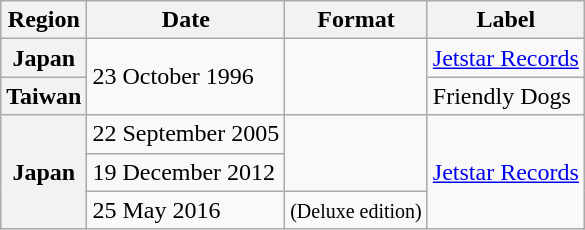<table class="wikitable plainrowheaders">
<tr>
<th scope="col">Region</th>
<th scope="col">Date</th>
<th scope="col">Format</th>
<th scope="col">Label</th>
</tr>
<tr>
<th scope="row" rowspan="1">Japan</th>
<td rowspan="2">23 October 1996</td>
<td rowspan="2"></td>
<td rowspan="1"><a href='#'>Jetstar Records</a></td>
</tr>
<tr>
<th scope="row" rowspan="1">Taiwan</th>
<td rowspan="1">Friendly Dogs</td>
</tr>
<tr>
<th scope="row" rowspan="3">Japan</th>
<td rowspan="1">22 September 2005</td>
<td rowspan="2"></td>
<td rowspan="3"><a href='#'>Jetstar Records</a></td>
</tr>
<tr>
<td rowspan="1">19 December 2012</td>
</tr>
<tr>
<td rowspan="1">25 May 2016</td>
<td rowspan="1"> <small>(Deluxe edition)</small></td>
</tr>
</table>
